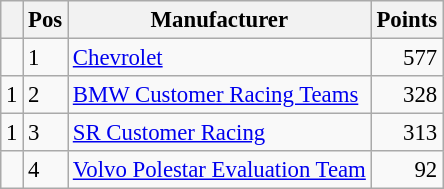<table class="wikitable" style="font-size: 95%;">
<tr>
<th></th>
<th>Pos</th>
<th>Manufacturer</th>
<th>Points</th>
</tr>
<tr>
<td align="left"></td>
<td>1</td>
<td> <a href='#'>Chevrolet</a></td>
<td align="right">577</td>
</tr>
<tr>
<td align="left"> 1</td>
<td>2</td>
<td> <a href='#'>BMW Customer Racing Teams</a></td>
<td align="right">328</td>
</tr>
<tr>
<td align="left"> 1</td>
<td>3</td>
<td> <a href='#'>SR Customer Racing</a></td>
<td align="right">313</td>
</tr>
<tr>
<td align="left"></td>
<td>4</td>
<td> <a href='#'>Volvo Polestar Evaluation Team</a></td>
<td align="right">92</td>
</tr>
</table>
